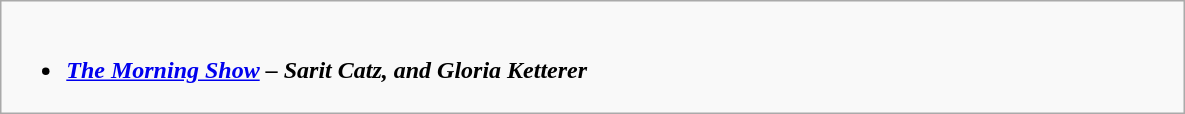<table class="wikitable">
<tr>
<td valign="top" width="50%"><br><ul><li><strong><em><a href='#'>The Morning Show</a><em> – Sarit Catz, and Gloria Ketterer<strong></li></ul></td>
</tr>
</table>
